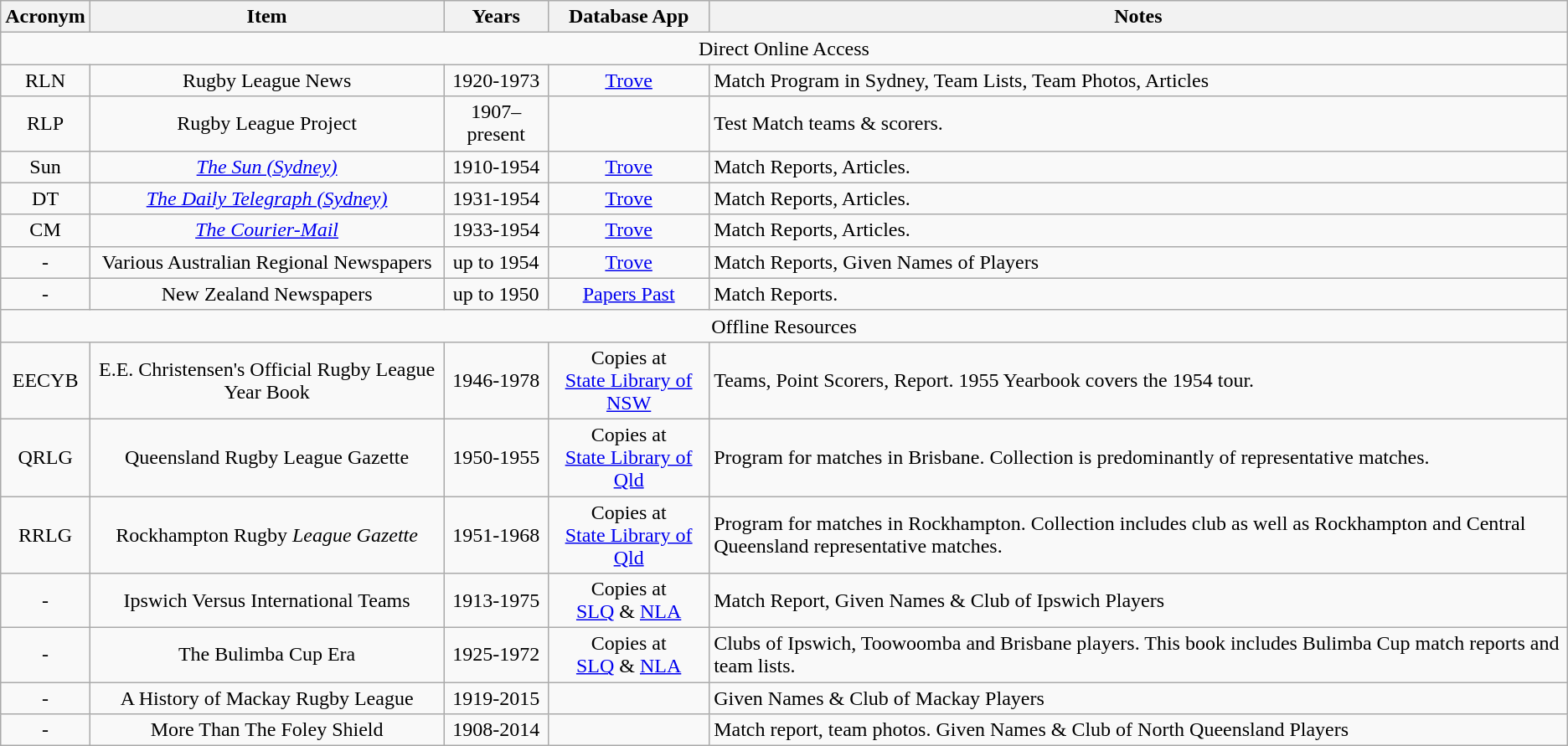<table class=wikitable style="text-align:center;">
<tr>
<th>Acronym</th>
<th>Item</th>
<th>Years</th>
<th>Database App</th>
<th>Notes</th>
</tr>
<tr>
<td colspan=5 align=center>Direct Online Access</td>
</tr>
<tr>
<td>RLN</td>
<td>Rugby League News</td>
<td>1920-1973</td>
<td><a href='#'>Trove</a></td>
<td align=left>Match Program in Sydney, Team Lists, Team Photos, Articles</td>
</tr>
<tr>
<td>RLP</td>
<td>Rugby League Project</td>
<td>1907–present</td>
<td></td>
<td align=left>Test Match teams & scorers.</td>
</tr>
<tr>
<td>Sun</td>
<td><em><a href='#'>The Sun (Sydney)</a></em></td>
<td>1910-1954</td>
<td><a href='#'>Trove</a></td>
<td align=left>Match Reports, Articles.</td>
</tr>
<tr>
<td>DT</td>
<td><em><a href='#'>The Daily Telegraph (Sydney)</a></em></td>
<td>1931-1954</td>
<td><a href='#'>Trove</a></td>
<td align=left>Match Reports, Articles.</td>
</tr>
<tr>
<td>CM</td>
<td><em><a href='#'>The Courier-Mail</a></em></td>
<td>1933-1954</td>
<td><a href='#'>Trove</a></td>
<td align=left>Match Reports, Articles.</td>
</tr>
<tr>
<td>-</td>
<td>Various Australian Regional Newspapers</td>
<td>up to 1954</td>
<td><a href='#'>Trove</a></td>
<td align=left>Match Reports, Given Names of Players</td>
</tr>
<tr>
<td>-</td>
<td>New Zealand Newspapers</td>
<td>up to 1950</td>
<td><a href='#'>Papers Past</a></td>
<td align=left>Match Reports.</td>
</tr>
<tr>
<td colspan=5>Offline Resources</td>
</tr>
<tr>
<td>EECYB</td>
<td>E.E. Christensen's Official Rugby League Year Book</td>
<td>1946-1978</td>
<td>Copies at <br> <a href='#'>State Library of NSW</a></td>
<td align=left>Teams, Point Scorers, Report. 1955 Yearbook covers the 1954 tour.</td>
</tr>
<tr>
<td>QRLG</td>
<td>Queensland Rugby League Gazette</td>
<td>1950-1955</td>
<td>Copies at <br> <a href='#'>State Library of Qld</a></td>
<td align=left>Program for matches in Brisbane. Collection is predominantly of representative matches.</td>
</tr>
<tr>
<td>RRLG</td>
<td>Rockhampton Rugby <em>League Gazette</em></td>
<td>1951-1968</td>
<td>Copies at <br> <a href='#'>State Library of Qld</a></td>
<td align=left>Program for matches in Rockhampton. Collection includes club as well as Rockhampton and Central Queensland representative matches.</td>
</tr>
<tr>
<td>-</td>
<td>Ipswich Versus International Teams</td>
<td>1913-1975</td>
<td>Copies at <br><a href='#'>SLQ</a> & <a href='#'>NLA</a></td>
<td align=left>Match Report, Given Names & Club of Ipswich Players</td>
</tr>
<tr>
<td>-</td>
<td>The Bulimba Cup Era</td>
<td>1925-1972</td>
<td>Copies at <br><a href='#'>SLQ</a> & <a href='#'>NLA</a></td>
<td align=left>Clubs of Ipswich, Toowoomba and Brisbane players. This book includes Bulimba Cup match reports and team lists.</td>
</tr>
<tr>
<td>-</td>
<td>A History of Mackay Rugby League</td>
<td>1919-2015</td>
<td></td>
<td align=left>Given Names & Club of Mackay Players</td>
</tr>
<tr>
<td>-</td>
<td>More Than The Foley Shield</td>
<td>1908-2014</td>
<td></td>
<td align=left>Match report, team photos. Given Names & Club of North Queensland Players</td>
</tr>
</table>
